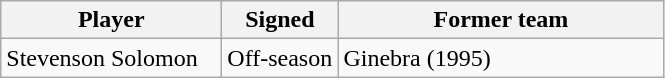<table class="wikitable sortable sortable">
<tr>
<th style="width:140px"><strong>Player</strong></th>
<th style="width:70px"><strong>Signed</strong></th>
<th style="width:210px"><strong>Former team</strong></th>
</tr>
<tr>
<td>Stevenson Solomon</td>
<td>Off-season</td>
<td>Ginebra (1995)</td>
</tr>
</table>
